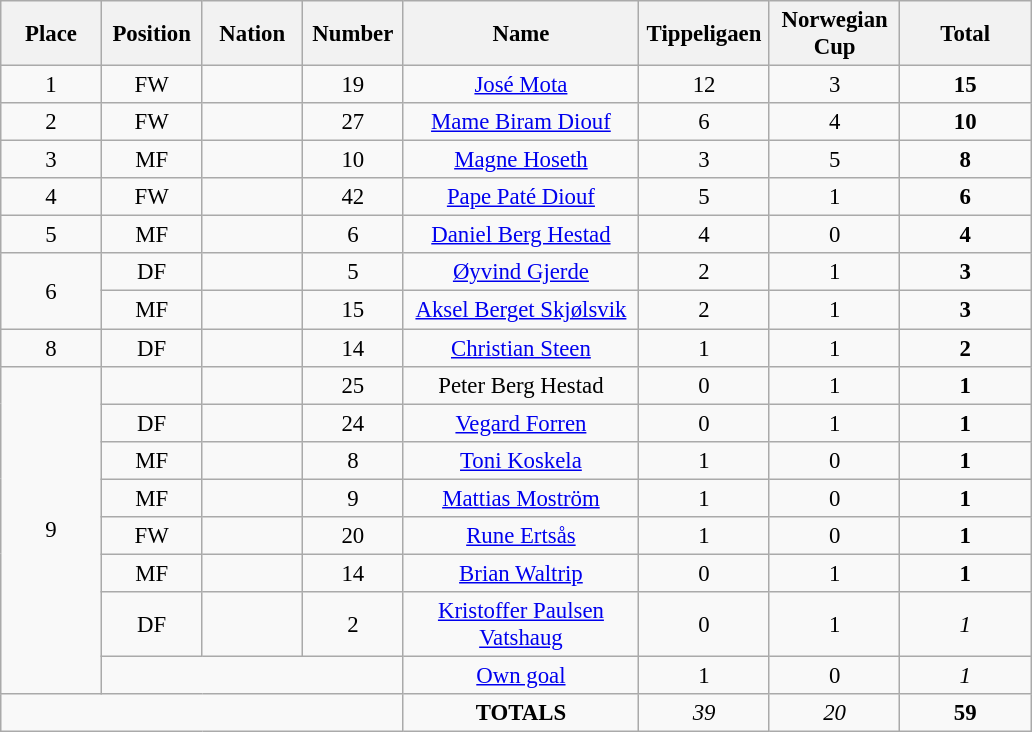<table class="wikitable" style="font-size: 95%; text-align: center;">
<tr>
<th width=60>Place</th>
<th width=60>Position</th>
<th width=60>Nation</th>
<th width=60>Number</th>
<th width=150>Name</th>
<th width=80>Tippeligaen</th>
<th width=80>Norwegian Cup</th>
<th width=80><strong>Total</strong></th>
</tr>
<tr>
<td>1</td>
<td>FW</td>
<td></td>
<td>19</td>
<td><a href='#'>José Mota</a></td>
<td>12</td>
<td>3</td>
<td><strong>15</strong></td>
</tr>
<tr>
<td>2</td>
<td>FW</td>
<td></td>
<td>27</td>
<td><a href='#'>Mame Biram Diouf</a></td>
<td>6</td>
<td>4</td>
<td><strong>10</strong></td>
</tr>
<tr>
<td>3</td>
<td>MF</td>
<td></td>
<td>10</td>
<td><a href='#'>Magne Hoseth</a></td>
<td>3</td>
<td>5</td>
<td><strong>8</strong></td>
</tr>
<tr>
<td>4</td>
<td>FW</td>
<td></td>
<td>42</td>
<td><a href='#'>Pape Paté Diouf</a></td>
<td>5</td>
<td>1</td>
<td><strong>6</strong></td>
</tr>
<tr>
<td>5</td>
<td>MF</td>
<td></td>
<td>6</td>
<td><a href='#'>Daniel Berg Hestad</a></td>
<td>4</td>
<td>0</td>
<td><strong>4</strong></td>
</tr>
<tr>
<td rowspan="2">6</td>
<td>DF</td>
<td></td>
<td>5</td>
<td><a href='#'>Øyvind Gjerde</a></td>
<td>2</td>
<td>1</td>
<td><strong>3</strong></td>
</tr>
<tr>
<td>MF</td>
<td></td>
<td>15</td>
<td><a href='#'>Aksel Berget Skjølsvik</a></td>
<td>2</td>
<td>1</td>
<td><strong>3</strong></td>
</tr>
<tr>
<td>8</td>
<td>DF</td>
<td></td>
<td>14</td>
<td><a href='#'>Christian Steen</a></td>
<td>1</td>
<td>1</td>
<td><strong>2</strong></td>
</tr>
<tr>
<td rowspan="8">9</td>
<td></td>
<td></td>
<td>25</td>
<td>Peter Berg Hestad</td>
<td>0</td>
<td>1</td>
<td><strong>1</strong></td>
</tr>
<tr>
<td>DF</td>
<td></td>
<td>24</td>
<td><a href='#'>Vegard Forren</a></td>
<td>0</td>
<td>1</td>
<td><strong>1</strong></td>
</tr>
<tr>
<td>MF</td>
<td></td>
<td>8</td>
<td><a href='#'>Toni Koskela</a></td>
<td>1</td>
<td>0</td>
<td><strong>1</strong></td>
</tr>
<tr>
<td>MF</td>
<td></td>
<td>9</td>
<td><a href='#'>Mattias Moström</a></td>
<td>1</td>
<td>0</td>
<td><strong>1</strong></td>
</tr>
<tr>
<td>FW</td>
<td></td>
<td>20</td>
<td><a href='#'>Rune Ertsås</a></td>
<td>1</td>
<td>0</td>
<td><strong>1</strong></td>
</tr>
<tr>
<td>MF</td>
<td></td>
<td>14</td>
<td><a href='#'>Brian Waltrip</a></td>
<td>0</td>
<td>1</td>
<td><strong>1</strong></td>
</tr>
<tr>
<td>DF</td>
<td></td>
<td>2</td>
<td><a href='#'>Kristoffer Paulsen Vatshaug</a></td>
<td>0</td>
<td>1</td>
<td><em>1</em></td>
</tr>
<tr>
<td colspan="3"></td>
<td><a href='#'>Own goal</a></td>
<td>1</td>
<td>0</td>
<td><em>1</em></td>
</tr>
<tr>
<td colspan="4"></td>
<td><strong>TOTALS</strong></td>
<td><em>39</em></td>
<td><em>20</em></td>
<td><strong>59</strong></td>
</tr>
</table>
